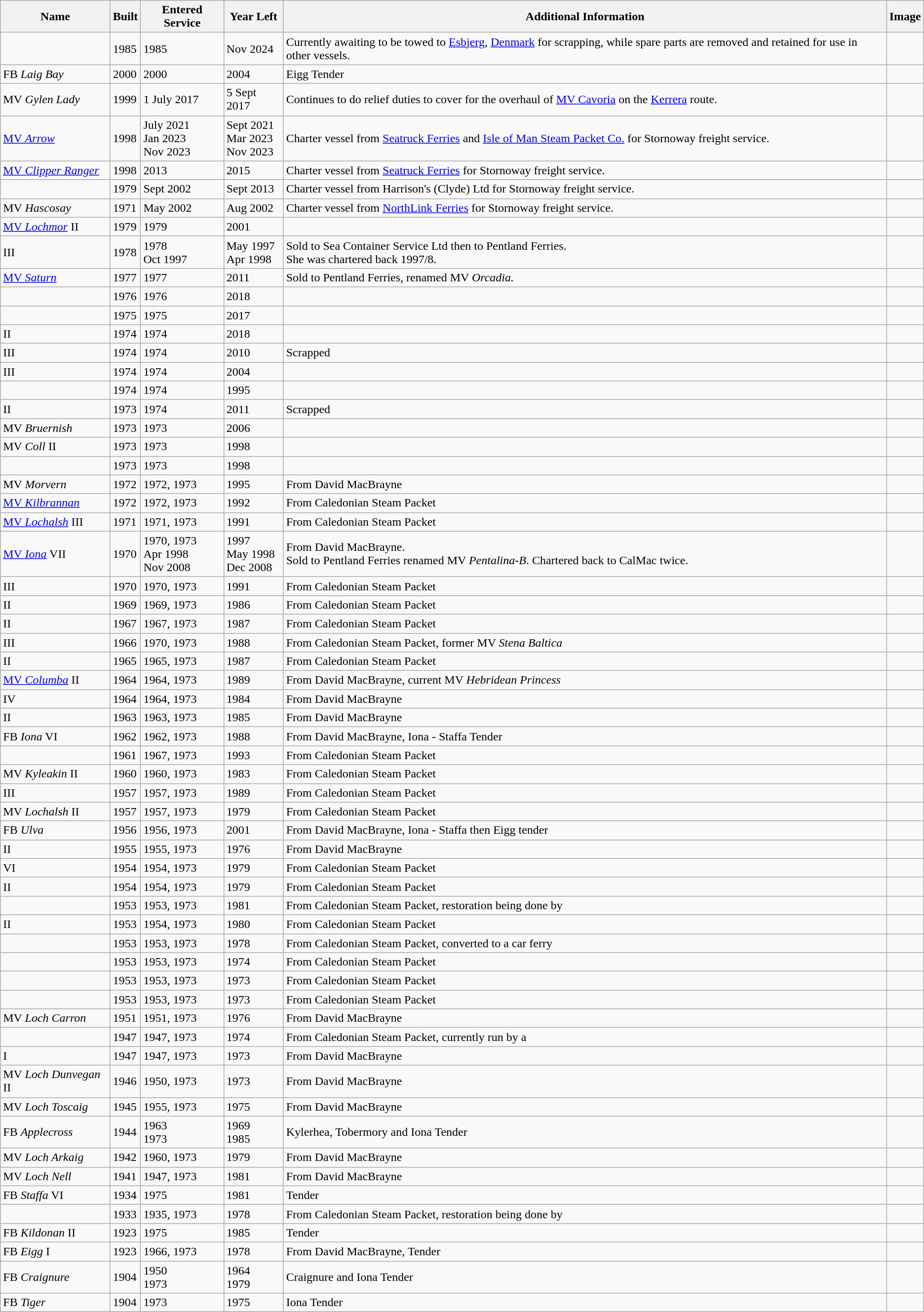<table class="wikitable">
<tr>
<th>Name</th>
<th>Built</th>
<th>Entered Service</th>
<th>Year Left</th>
<th>Additional Information</th>
<th>Image</th>
</tr>
<tr>
<td></td>
<td>1985</td>
<td>1985</td>
<td>Nov 2024</td>
<td>Currently awaiting to be towed to <a href='#'>Esbjerg</a>, <a href='#'>Denmark</a> for scrapping, while spare parts are removed and retained for use in other vessels.</td>
<td></td>
</tr>
<tr>
<td>FB <em>Laig Bay</em></td>
<td>2000</td>
<td>2000</td>
<td>2004</td>
<td>Eigg Tender</td>
<td></td>
</tr>
<tr>
<td>MV <em>Gylen Lady</em></td>
<td>1999</td>
<td>1 July 2017</td>
<td>5 Sept 2017</td>
<td>Continues to do relief duties to cover for the overhaul of <a href='#'>MV Cavoria</a> on the <a href='#'>Kerrera</a> route.</td>
<td></td>
</tr>
<tr>
<td><a href='#'>MV <em>Arrow</em></a></td>
<td>1998</td>
<td>July 2021<br>Jan 2023<br>Nov 2023</td>
<td>Sept 2021<br>Mar 2023<br>Nov 2023</td>
<td>Charter vessel from <a href='#'>Seatruck Ferries</a> and <a href='#'>Isle of Man Steam Packet Co.</a> for Stornoway freight service.</td>
<td></td>
</tr>
<tr>
<td><a href='#'>MV <em>Clipper Ranger</em></a></td>
<td>1998</td>
<td>2013</td>
<td>2015</td>
<td>Charter vessel from <a href='#'>Seatruck Ferries</a> for Stornoway freight service.</td>
<td></td>
</tr>
<tr>
<td></td>
<td>1979</td>
<td>Sept 2002</td>
<td>Sept 2013</td>
<td>Charter vessel from Harrison's (Clyde) Ltd for Stornoway freight service.</td>
<td></td>
</tr>
<tr>
<td>MV <em>Hascosay</em></td>
<td>1971</td>
<td>May 2002</td>
<td>Aug 2002</td>
<td>Charter vessel from <a href='#'>NorthLink Ferries</a> for Stornoway freight service.</td>
<td></td>
</tr>
<tr>
<td><a href='#'>MV <em>Lochmor</em></a> II</td>
<td>1979</td>
<td>1979</td>
<td>2001</td>
<td></td>
<td></td>
</tr>
<tr>
<td> III</td>
<td>1978</td>
<td>1978<br>Oct 1997</td>
<td>May 1997<br>Apr 1998</td>
<td>Sold to Sea Container Service Ltd then to Pentland Ferries.<br>She was chartered back 1997/8.</td>
<td></td>
</tr>
<tr>
<td><a href='#'>MV <em>Saturn</em></a></td>
<td>1977</td>
<td>1977</td>
<td>2011</td>
<td>Sold to Pentland Ferries, renamed MV <em>Orcadia.</em></td>
<td></td>
</tr>
<tr>
<td></td>
<td>1976</td>
<td>1976</td>
<td>2018</td>
<td></td>
<td></td>
</tr>
<tr>
<td></td>
<td>1975</td>
<td>1975</td>
<td>2017</td>
<td></td>
<td></td>
</tr>
<tr>
<td> II</td>
<td>1974</td>
<td>1974</td>
<td>2018</td>
<td></td>
<td></td>
</tr>
<tr>
<td> III</td>
<td>1974</td>
<td>1974</td>
<td>2010</td>
<td>Scrapped</td>
<td></td>
</tr>
<tr>
<td> III</td>
<td>1974</td>
<td>1974</td>
<td>2004</td>
<td></td>
<td></td>
</tr>
<tr>
<td></td>
<td>1974</td>
<td>1974</td>
<td>1995</td>
<td></td>
<td></td>
</tr>
<tr>
<td> II</td>
<td>1973</td>
<td>1974</td>
<td>2011</td>
<td>Scrapped</td>
<td></td>
</tr>
<tr>
<td>MV <em>Bruernish</em></td>
<td>1973</td>
<td>1973</td>
<td>2006</td>
<td></td>
<td></td>
</tr>
<tr>
<td>MV <em>Coll</em> II</td>
<td>1973</td>
<td>1973</td>
<td>1998</td>
<td></td>
<td></td>
</tr>
<tr>
<td></td>
<td>1973</td>
<td>1973</td>
<td>1998</td>
<td></td>
<td></td>
</tr>
<tr>
<td>MV <em>Morvern</em></td>
<td>1972</td>
<td>1972, 1973</td>
<td>1995</td>
<td>From David MacBrayne</td>
<td></td>
</tr>
<tr>
<td><a href='#'>MV <em>Kilbrannan</em></a></td>
<td>1972</td>
<td>1972, 1973</td>
<td>1992</td>
<td>From Caledonian Steam Packet</td>
<td></td>
</tr>
<tr>
<td><a href='#'>MV <em>Lochalsh</em></a> III</td>
<td>1971</td>
<td>1971, 1973</td>
<td>1991</td>
<td>From Caledonian Steam Packet</td>
<td></td>
</tr>
<tr>
<td><a href='#'>MV <em>Iona</em></a> VII</td>
<td>1970</td>
<td>1970, 1973<br>Apr 1998<br>Nov 2008</td>
<td>1997<br>May 1998<br>Dec 2008</td>
<td>From David MacBrayne.<br>Sold to Pentland Ferries renamed MV <em>Pentalina-B</em>. Chartered back to CalMac twice.</td>
<td></td>
</tr>
<tr>
<td> III</td>
<td>1970</td>
<td>1970, 1973</td>
<td>1991</td>
<td>From Caledonian Steam Packet</td>
<td></td>
</tr>
<tr>
<td> II</td>
<td>1969</td>
<td>1969, 1973</td>
<td>1986</td>
<td>From Caledonian Steam Packet</td>
<td></td>
</tr>
<tr>
<td> II</td>
<td>1967</td>
<td>1967, 1973</td>
<td>1987</td>
<td>From Caledonian Steam Packet</td>
<td></td>
</tr>
<tr>
<td> III</td>
<td>1966</td>
<td>1970, 1973</td>
<td>1988</td>
<td>From Caledonian Steam Packet, former MV <em>Stena Baltica</em></td>
<td></td>
</tr>
<tr>
<td> II</td>
<td>1965</td>
<td>1965, 1973</td>
<td>1987</td>
<td>From Caledonian Steam Packet</td>
<td></td>
</tr>
<tr>
<td><a href='#'>MV <em>Columba</em></a> II</td>
<td>1964</td>
<td>1964, 1973</td>
<td>1989</td>
<td>From David MacBrayne, current MV <em>Hebridean Princess</em></td>
<td></td>
</tr>
<tr>
<td> IV</td>
<td>1964</td>
<td>1964, 1973</td>
<td>1984</td>
<td>From David MacBrayne</td>
<td></td>
</tr>
<tr>
<td> II</td>
<td>1963</td>
<td>1963, 1973</td>
<td>1985</td>
<td>From David MacBrayne</td>
<td></td>
</tr>
<tr>
<td>FB <em>Iona</em> VI</td>
<td>1962</td>
<td>1962, 1973</td>
<td>1988</td>
<td>From David MacBrayne, Iona - Staffa Tender</td>
<td></td>
</tr>
<tr>
<td></td>
<td>1961</td>
<td>1967, 1973</td>
<td>1993</td>
<td>From Caledonian Steam Packet</td>
<td></td>
</tr>
<tr>
<td>MV <em>Kyleakin</em> II</td>
<td>1960</td>
<td>1960, 1973</td>
<td>1983</td>
<td>From Caledonian Steam Packet</td>
<td></td>
</tr>
<tr>
<td> III</td>
<td>1957</td>
<td>1957, 1973</td>
<td>1989</td>
<td>From Caledonian Steam Packet</td>
<td></td>
</tr>
<tr>
<td>MV <em>Lochalsh</em> II</td>
<td>1957</td>
<td>1957, 1973</td>
<td>1979</td>
<td>From Caledonian Steam Packet</td>
<td></td>
</tr>
<tr>
<td>FB <em>Ulva</em></td>
<td>1956</td>
<td>1956, 1973</td>
<td>2001</td>
<td>From David MacBrayne, Iona - Staffa then Eigg tender</td>
<td></td>
</tr>
<tr>
<td> II</td>
<td>1955</td>
<td>1955, 1973</td>
<td>1976</td>
<td>From David MacBrayne</td>
<td></td>
</tr>
<tr>
<td> VI</td>
<td>1954</td>
<td>1954, 1973</td>
<td>1979</td>
<td>From Caledonian Steam Packet</td>
<td></td>
</tr>
<tr>
<td> II</td>
<td>1954</td>
<td>1954, 1973</td>
<td>1979</td>
<td>From Caledonian Steam Packet</td>
<td></td>
</tr>
<tr>
<td></td>
<td>1953</td>
<td>1953, 1973</td>
<td>1981</td>
<td>From Caledonian Steam Packet, restoration being done by </td>
<td></td>
</tr>
<tr>
<td> II</td>
<td>1953</td>
<td>1954, 1973</td>
<td>1980</td>
<td>From Caledonian Steam Packet</td>
<td></td>
</tr>
<tr>
<td></td>
<td>1953</td>
<td>1953, 1973</td>
<td>1978</td>
<td>From Caledonian Steam Packet, converted to a car ferry</td>
<td></td>
</tr>
<tr>
<td></td>
<td>1953</td>
<td>1953, 1973</td>
<td>1974</td>
<td>From Caledonian Steam Packet</td>
<td></td>
</tr>
<tr>
<td></td>
<td>1953</td>
<td>1953, 1973</td>
<td>1973</td>
<td>From Caledonian Steam Packet</td>
<td></td>
</tr>
<tr>
<td></td>
<td>1953</td>
<td>1953, 1973</td>
<td>1973</td>
<td>From Caledonian Steam Packet</td>
<td></td>
</tr>
<tr>
<td>MV <em>Loch Carron</em></td>
<td>1951</td>
<td>1951, 1973</td>
<td>1976</td>
<td>From David MacBrayne</td>
<td></td>
</tr>
<tr>
<td></td>
<td>1947</td>
<td>1947, 1973</td>
<td>1974</td>
<td>From Caledonian Steam Packet, currently run by a </td>
<td></td>
</tr>
<tr>
<td> I</td>
<td>1947</td>
<td>1947, 1973</td>
<td>1973</td>
<td>From David MacBrayne</td>
<td></td>
</tr>
<tr>
<td>MV <em>Loch Dunvegan</em> II</td>
<td>1946</td>
<td>1950, 1973</td>
<td>1973</td>
<td>From David MacBrayne</td>
<td></td>
</tr>
<tr>
<td>MV <em>Loch Toscaig</em></td>
<td>1945</td>
<td>1955, 1973</td>
<td>1975</td>
<td>From David MacBrayne</td>
<td></td>
</tr>
<tr>
<td>FB <em>Applecross</em></td>
<td>1944</td>
<td>1963<br>1973</td>
<td>1969<br>1985</td>
<td>Kylerhea, Tobermory and Iona Tender</td>
<td></td>
</tr>
<tr>
<td>MV <em>Loch Arkaig</em></td>
<td>1942</td>
<td>1960, 1973</td>
<td>1979</td>
<td>From David MacBrayne</td>
<td></td>
</tr>
<tr>
<td>MV <em>Loch Nell</em></td>
<td>1941</td>
<td>1947, 1973</td>
<td>1981</td>
<td>From David MacBrayne</td>
<td></td>
</tr>
<tr>
<td>FB <em>Staffa</em> VI</td>
<td>1934</td>
<td>1975</td>
<td>1981</td>
<td>Tender</td>
<td></td>
</tr>
<tr>
<td></td>
<td>1933</td>
<td>1935, 1973</td>
<td>1978</td>
<td>From Caledonian Steam Packet, restoration being done by </td>
<td></td>
</tr>
<tr>
<td>FB <em>Kildonan</em> II</td>
<td>1923</td>
<td>1975</td>
<td>1985</td>
<td>Tender</td>
<td></td>
</tr>
<tr>
<td>FB <em>Eigg</em> I</td>
<td>1923</td>
<td>1966, 1973</td>
<td>1978</td>
<td>From David MacBrayne, Tender</td>
<td></td>
</tr>
<tr>
<td>FB <em>Craignure</em></td>
<td>1904</td>
<td>1950<br>1973</td>
<td>1964<br>1979</td>
<td>Craignure and Iona Tender</td>
<td></td>
</tr>
<tr>
<td>FB <em>Tiger</em></td>
<td>1904</td>
<td>1973</td>
<td>1975</td>
<td>Iona Tender</td>
<td></td>
</tr>
</table>
